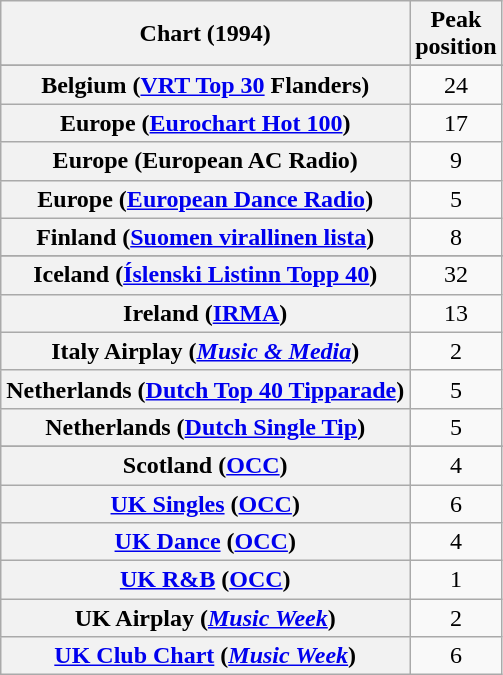<table class="wikitable sortable plainrowheaders" style="text-align:center">
<tr>
<th align="left">Chart (1994)</th>
<th align="center">Peak<br>position</th>
</tr>
<tr>
</tr>
<tr>
</tr>
<tr>
<th scope="row">Belgium (<a href='#'>VRT Top 30</a> Flanders)</th>
<td>24</td>
</tr>
<tr>
<th scope="row">Europe (<a href='#'>Eurochart Hot 100</a>)</th>
<td>17</td>
</tr>
<tr>
<th scope="row">Europe (European AC Radio)</th>
<td>9</td>
</tr>
<tr>
<th scope="row">Europe (<a href='#'>European Dance Radio</a>)</th>
<td>5</td>
</tr>
<tr>
<th scope="row">Finland (<a href='#'>Suomen virallinen lista</a>)</th>
<td>8</td>
</tr>
<tr>
</tr>
<tr>
<th scope="row">Iceland (<a href='#'>Íslenski Listinn Topp 40</a>)</th>
<td>32</td>
</tr>
<tr>
<th scope="row">Ireland (<a href='#'>IRMA</a>)</th>
<td>13</td>
</tr>
<tr>
<th scope="row">Italy Airplay (<em><a href='#'>Music & Media</a></em>)</th>
<td>2</td>
</tr>
<tr>
<th scope="row">Netherlands (<a href='#'>Dutch Top 40 Tipparade</a>)</th>
<td>5</td>
</tr>
<tr>
<th scope="row">Netherlands (<a href='#'>Dutch Single Tip</a>)</th>
<td>5</td>
</tr>
<tr>
</tr>
<tr>
<th scope="row">Scotland (<a href='#'>OCC</a>)</th>
<td>4</td>
</tr>
<tr>
<th scope="row"><a href='#'>UK Singles</a> (<a href='#'>OCC</a>)</th>
<td>6</td>
</tr>
<tr>
<th scope="row"><a href='#'>UK Dance</a> (<a href='#'>OCC</a>)</th>
<td>4</td>
</tr>
<tr>
<th scope="row"><a href='#'>UK R&B</a> (<a href='#'>OCC</a>)</th>
<td>1</td>
</tr>
<tr>
<th scope="row">UK Airplay (<em><a href='#'>Music Week</a></em>)</th>
<td>2</td>
</tr>
<tr>
<th scope="row"><a href='#'>UK Club Chart</a> (<em><a href='#'>Music Week</a></em>)</th>
<td>6</td>
</tr>
</table>
